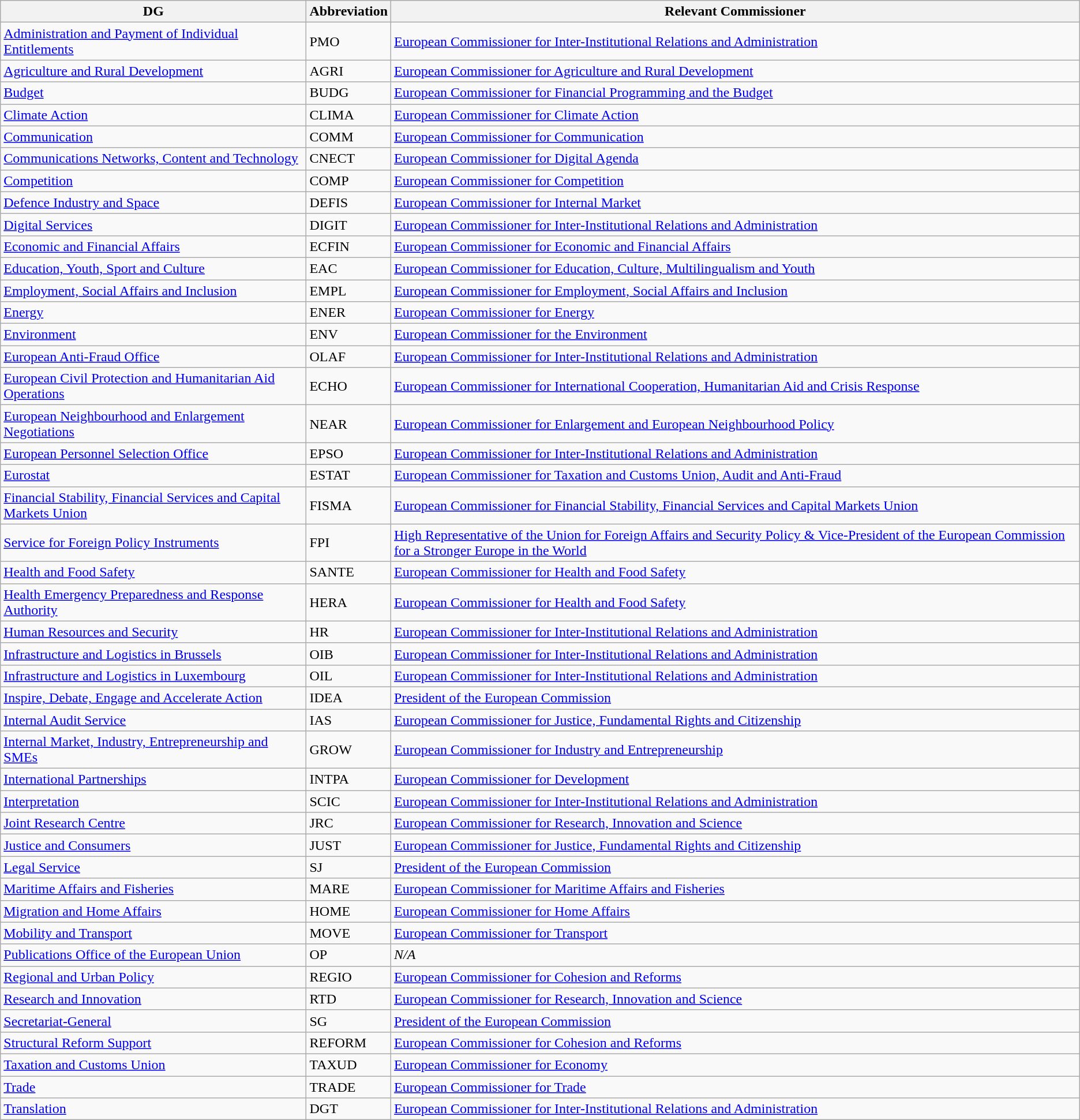<table class="wikitable sortable">
<tr>
<th>DG</th>
<th>Abbreviation</th>
<th>Relevant Commissioner</th>
</tr>
<tr>
<td><a href='#'>Administration and Payment of Individual Entitlements</a></td>
<td>PMO</td>
<td><a href='#'>European Commissioner for Inter-Institutional Relations and Administration</a></td>
</tr>
<tr>
<td><a href='#'>Agriculture and Rural Development</a></td>
<td>AGRI</td>
<td><a href='#'>European Commissioner for Agriculture and Rural Development</a></td>
</tr>
<tr>
<td><a href='#'>Budget</a></td>
<td>BUDG</td>
<td><a href='#'>European Commissioner for Financial Programming and the Budget</a></td>
</tr>
<tr>
<td><a href='#'>Climate Action</a></td>
<td>CLIMA</td>
<td><a href='#'>European Commissioner for Climate Action</a></td>
</tr>
<tr>
<td><a href='#'>Communication</a></td>
<td>COMM</td>
<td><a href='#'>European Commissioner for Communication</a></td>
</tr>
<tr>
<td><a href='#'>Communications Networks, Content and Technology</a></td>
<td>CNECT</td>
<td><a href='#'>European Commissioner for Digital Agenda</a></td>
</tr>
<tr>
<td><a href='#'>Competition</a></td>
<td>COMP</td>
<td><a href='#'>European Commissioner for Competition</a></td>
</tr>
<tr>
<td><a href='#'>Defence Industry and Space</a></td>
<td>DEFIS</td>
<td><a href='#'>European Commissioner for Internal Market</a></td>
</tr>
<tr>
<td><a href='#'>Digital Services</a></td>
<td>DIGIT</td>
<td><a href='#'>European Commissioner for Inter-Institutional Relations and Administration</a></td>
</tr>
<tr>
<td><a href='#'>Economic and Financial Affairs</a></td>
<td>ECFIN</td>
<td><a href='#'>European Commissioner for Economic and Financial Affairs</a></td>
</tr>
<tr>
<td><a href='#'>Education, Youth, Sport and Culture</a></td>
<td>EAC</td>
<td><a href='#'>European Commissioner for Education, Culture, Multilingualism and Youth</a></td>
</tr>
<tr>
<td><a href='#'>Employment, Social Affairs and Inclusion</a></td>
<td>EMPL</td>
<td><a href='#'>European Commissioner for Employment, Social Affairs and Inclusion</a></td>
</tr>
<tr>
<td><a href='#'>Energy</a></td>
<td>ENER</td>
<td><a href='#'>European Commissioner for Energy</a></td>
</tr>
<tr>
<td><a href='#'>Environment</a></td>
<td>ENV</td>
<td><a href='#'>European Commissioner for the Environment</a></td>
</tr>
<tr>
<td><a href='#'>European Anti-Fraud Office</a></td>
<td>OLAF</td>
<td><a href='#'>European Commissioner for Inter-Institutional Relations and Administration</a></td>
</tr>
<tr>
<td><a href='#'>European Civil Protection and Humanitarian Aid Operations</a></td>
<td>ECHO</td>
<td><a href='#'>European Commissioner for International Cooperation, Humanitarian Aid and Crisis Response</a></td>
</tr>
<tr>
<td><a href='#'>European Neighbourhood and Enlargement Negotiations</a></td>
<td>NEAR</td>
<td><a href='#'>European Commissioner for Enlargement and European Neighbourhood Policy</a></td>
</tr>
<tr>
<td><a href='#'>European Personnel Selection Office</a></td>
<td>EPSO</td>
<td><a href='#'>European Commissioner for Inter-Institutional Relations and Administration</a></td>
</tr>
<tr>
<td><a href='#'>Eurostat</a></td>
<td>ESTAT</td>
<td><a href='#'>European Commissioner for Taxation and Customs Union, Audit and Anti-Fraud</a></td>
</tr>
<tr>
<td><a href='#'>Financial Stability, Financial Services and Capital Markets Union</a></td>
<td>FISMA</td>
<td><a href='#'>European Commissioner for Financial Stability, Financial Services and Capital Markets Union</a></td>
</tr>
<tr>
<td><a href='#'>Service for Foreign Policy Instruments</a></td>
<td>FPI</td>
<td><a href='#'>High Representative of the Union for Foreign Affairs and Security Policy & Vice-President of the European Commission for a Stronger Europe in the World</a></td>
</tr>
<tr>
<td><a href='#'>Health and Food Safety</a></td>
<td>SANTE</td>
<td><a href='#'>European Commissioner for Health and Food Safety</a></td>
</tr>
<tr>
<td><a href='#'>Health Emergency Preparedness and Response Authority</a></td>
<td>HERA</td>
<td><a href='#'>European Commissioner for Health and Food Safety</a></td>
</tr>
<tr>
<td><a href='#'>Human Resources and Security</a></td>
<td>HR</td>
<td><a href='#'>European Commissioner for Inter-Institutional Relations and Administration</a></td>
</tr>
<tr>
<td><a href='#'>Infrastructure and Logistics in Brussels</a></td>
<td>OIB</td>
<td><a href='#'>European Commissioner for Inter-Institutional Relations and Administration</a></td>
</tr>
<tr>
<td><a href='#'>Infrastructure and Logistics in Luxembourg</a></td>
<td>OIL</td>
<td><a href='#'>European Commissioner for Inter-Institutional Relations and Administration</a></td>
</tr>
<tr>
<td><a href='#'>Inspire, Debate, Engage and Accelerate Action</a></td>
<td>IDEA</td>
<td><a href='#'>President of the European Commission</a></td>
</tr>
<tr>
<td><a href='#'>Internal Audit Service</a></td>
<td>IAS</td>
<td><a href='#'>European Commissioner for Justice, Fundamental Rights and Citizenship</a></td>
</tr>
<tr>
<td><a href='#'>Internal Market, Industry, Entrepreneurship and SMEs</a></td>
<td>GROW</td>
<td><a href='#'>European Commissioner for Industry and Entrepreneurship</a></td>
</tr>
<tr>
<td><a href='#'>International Partnerships</a></td>
<td>INTPA</td>
<td><a href='#'>European Commissioner for Development</a></td>
</tr>
<tr>
<td><a href='#'>Interpretation</a></td>
<td>SCIC</td>
<td><a href='#'>European Commissioner for Inter-Institutional Relations and Administration</a></td>
</tr>
<tr>
<td><a href='#'>Joint Research Centre</a></td>
<td>JRC</td>
<td><a href='#'>European Commissioner for Research, Innovation and Science</a></td>
</tr>
<tr>
<td><a href='#'>Justice and Consumers</a></td>
<td>JUST</td>
<td><a href='#'>European Commissioner for Justice, Fundamental Rights and Citizenship</a></td>
</tr>
<tr>
<td><a href='#'>Legal Service</a></td>
<td>SJ</td>
<td><a href='#'>President of the European Commission</a></td>
</tr>
<tr>
<td><a href='#'>Maritime Affairs and Fisheries</a></td>
<td>MARE</td>
<td><a href='#'>European Commissioner for Maritime Affairs and Fisheries</a></td>
</tr>
<tr>
<td><a href='#'>Migration and Home Affairs</a></td>
<td>HOME</td>
<td><a href='#'>European Commissioner for Home Affairs</a></td>
</tr>
<tr>
<td><a href='#'>Mobility and Transport</a></td>
<td>MOVE</td>
<td><a href='#'>European Commissioner for Transport</a></td>
</tr>
<tr>
<td><a href='#'>Publications Office of the European Union</a></td>
<td>OP</td>
<td><em>N/A</em></td>
</tr>
<tr>
<td><a href='#'>Regional and Urban Policy</a></td>
<td>REGIO</td>
<td><a href='#'>European Commissioner for Cohesion and Reforms</a></td>
</tr>
<tr>
<td><a href='#'>Research and Innovation</a></td>
<td>RTD</td>
<td><a href='#'>European Commissioner for Research, Innovation and Science</a></td>
</tr>
<tr>
<td><a href='#'>Secretariat-General</a></td>
<td>SG</td>
<td><a href='#'>President of the European Commission</a></td>
</tr>
<tr>
<td><a href='#'>Structural Reform Support</a></td>
<td>REFORM</td>
<td><a href='#'>European Commissioner for Cohesion and Reforms</a></td>
</tr>
<tr>
<td><a href='#'>Taxation and Customs Union</a></td>
<td>TAXUD</td>
<td><a href='#'>European Commissioner for Economy</a></td>
</tr>
<tr>
<td><a href='#'>Trade</a></td>
<td>TRADE</td>
<td><a href='#'>European Commissioner for Trade</a></td>
</tr>
<tr>
<td><a href='#'>Translation</a></td>
<td>DGT</td>
<td><a href='#'>European Commissioner for Inter-Institutional Relations and Administration</a></td>
</tr>
</table>
